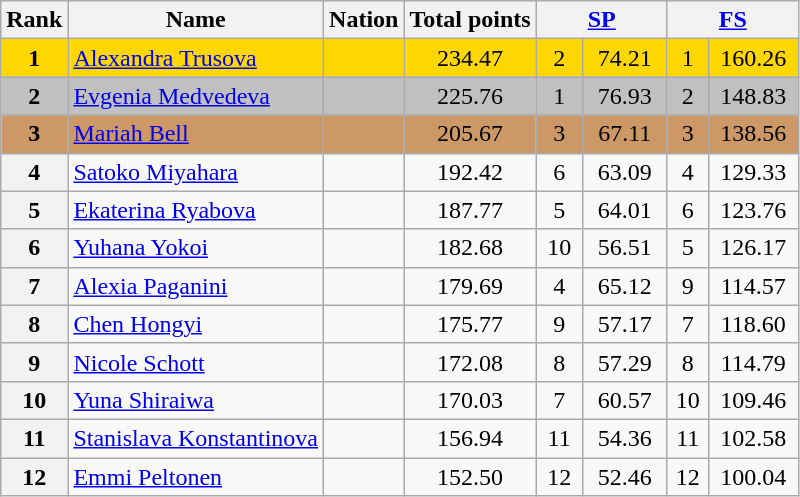<table class="wikitable sortable">
<tr>
<th>Rank</th>
<th>Name</th>
<th>Nation</th>
<th>Total points</th>
<th colspan="2" width="80px"><a href='#'>SP</a></th>
<th colspan="2" width="80px"><a href='#'>FS</a></th>
</tr>
<tr bgcolor="gold">
<td align="center"><strong>1</strong></td>
<td><a href='#'>Alexandra Trusova</a></td>
<td></td>
<td align="center">234.47</td>
<td align="center">2</td>
<td align="center">74.21</td>
<td align="center">1</td>
<td align="center">160.26</td>
</tr>
<tr bgcolor="silver">
<td align="center"><strong>2</strong></td>
<td><a href='#'>Evgenia Medvedeva</a></td>
<td></td>
<td align="center">225.76</td>
<td align="center">1</td>
<td align="center">76.93</td>
<td align="center">2</td>
<td align="center">148.83</td>
</tr>
<tr bgcolor="cc9966">
<td align="center"><strong>3</strong></td>
<td><a href='#'>Mariah Bell</a></td>
<td></td>
<td align="center">205.67</td>
<td align="center">3</td>
<td align="center">67.11</td>
<td align="center">3</td>
<td align="center">138.56</td>
</tr>
<tr>
<th>4</th>
<td><a href='#'>Satoko Miyahara</a></td>
<td></td>
<td align="center">192.42</td>
<td align="center">6</td>
<td align="center">63.09</td>
<td align="center">4</td>
<td align="center">129.33</td>
</tr>
<tr>
<th>5</th>
<td><a href='#'>Ekaterina Ryabova</a></td>
<td></td>
<td align="center">187.77</td>
<td align="center">5</td>
<td align="center">64.01</td>
<td align="center">6</td>
<td align="center">123.76</td>
</tr>
<tr>
<th>6</th>
<td><a href='#'>Yuhana Yokoi</a></td>
<td></td>
<td align="center">182.68</td>
<td align="center">10</td>
<td align="center">56.51</td>
<td align="center">5</td>
<td align="center">126.17</td>
</tr>
<tr>
<th>7</th>
<td><a href='#'>Alexia Paganini</a></td>
<td></td>
<td align="center">179.69</td>
<td align="center">4</td>
<td align="center">65.12</td>
<td align="center">9</td>
<td align="center">114.57</td>
</tr>
<tr>
<th>8</th>
<td><a href='#'>Chen Hongyi</a></td>
<td></td>
<td align="center">175.77</td>
<td align="center">9</td>
<td align="center">57.17</td>
<td align="center">7</td>
<td align="center">118.60</td>
</tr>
<tr>
<th>9</th>
<td><a href='#'>Nicole Schott</a></td>
<td></td>
<td align="center">172.08</td>
<td align="center">8</td>
<td align="center">57.29</td>
<td align="center">8</td>
<td align="center">114.79</td>
</tr>
<tr>
<th>10</th>
<td><a href='#'>Yuna Shiraiwa</a></td>
<td></td>
<td align="center">170.03</td>
<td align="center">7</td>
<td align="center">60.57</td>
<td align="center">10</td>
<td align="center">109.46</td>
</tr>
<tr>
<th>11</th>
<td><a href='#'>Stanislava Konstantinova</a></td>
<td></td>
<td align="center">156.94</td>
<td align="center">11</td>
<td align="center">54.36</td>
<td align="center">11</td>
<td align="center">102.58</td>
</tr>
<tr>
<th>12</th>
<td><a href='#'>Emmi Peltonen</a></td>
<td></td>
<td align="center">152.50</td>
<td align="center">12</td>
<td align="center">52.46</td>
<td align="center">12</td>
<td align="center">100.04</td>
</tr>
</table>
